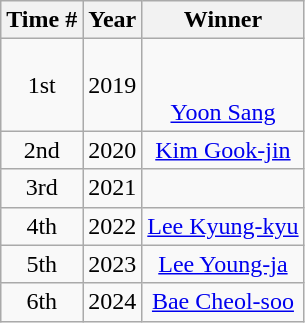<table class="wikitable sortable" style="text-align:center">
<tr>
<th>Time #</th>
<th>Year</th>
<th>Winner</th>
</tr>
<tr>
<td>1st</td>
<td>2019</td>
<td> <br> <br> <a href='#'>Yoon Sang</a></td>
</tr>
<tr>
<td>2nd</td>
<td>2020</td>
<td><a href='#'>Kim Gook-jin</a></td>
</tr>
<tr>
<td>3rd</td>
<td>2021</td>
<td></td>
</tr>
<tr>
<td>4th</td>
<td>2022</td>
<td><a href='#'>Lee Kyung-kyu</a></td>
</tr>
<tr>
<td>5th</td>
<td>2023</td>
<td><a href='#'>Lee Young-ja</a></td>
</tr>
<tr>
<td>6th</td>
<td>2024</td>
<td><a href='#'>Bae Cheol-soo</a></td>
</tr>
</table>
